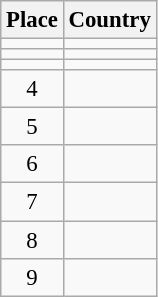<table class="wikitable" style="font-size:95%;">
<tr>
<th>Place</th>
<th>Country</th>
</tr>
<tr>
<td align=center></td>
<td></td>
</tr>
<tr>
<td align=center></td>
<td></td>
</tr>
<tr>
<td align=center></td>
<td></td>
</tr>
<tr>
<td align=center>4</td>
<td></td>
</tr>
<tr>
<td align=center>5</td>
<td></td>
</tr>
<tr>
<td align=center>6</td>
<td></td>
</tr>
<tr>
<td align=center>7</td>
<td></td>
</tr>
<tr>
<td align=center>8</td>
<td></td>
</tr>
<tr>
<td align=center>9</td>
<td></td>
</tr>
</table>
